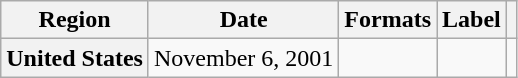<table class="wikitable plainrowheaders">
<tr>
<th scope="col">Region</th>
<th scope="col">Date</th>
<th scope="col">Formats</th>
<th scope="col">Label</th>
<th scope="col"></th>
</tr>
<tr>
<th scope="row">United States</th>
<td>November 6, 2001</td>
<td></td>
<td></td>
<td style="text-align:center"></td>
</tr>
</table>
